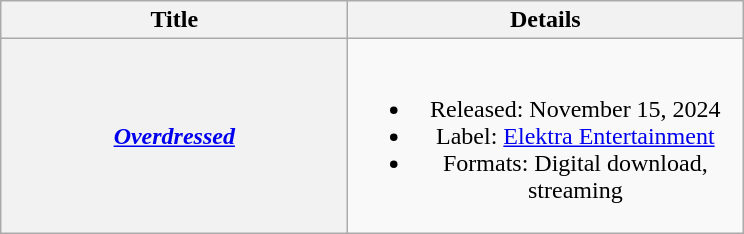<table class="wikitable plainrowheaders" style="text-align:center;">
<tr>
<th scope="col" style="width:14em;">Title</th>
<th scope="col" style="width:16em;">Details</th>
</tr>
<tr>
<th scope="row"><em><a href='#'>Overdressed</a></em></th>
<td><br><ul><li>Released: November 15, 2024</li><li>Label: <a href='#'>Elektra Entertainment</a></li><li>Formats: Digital download, streaming</li></ul></td>
</tr>
</table>
